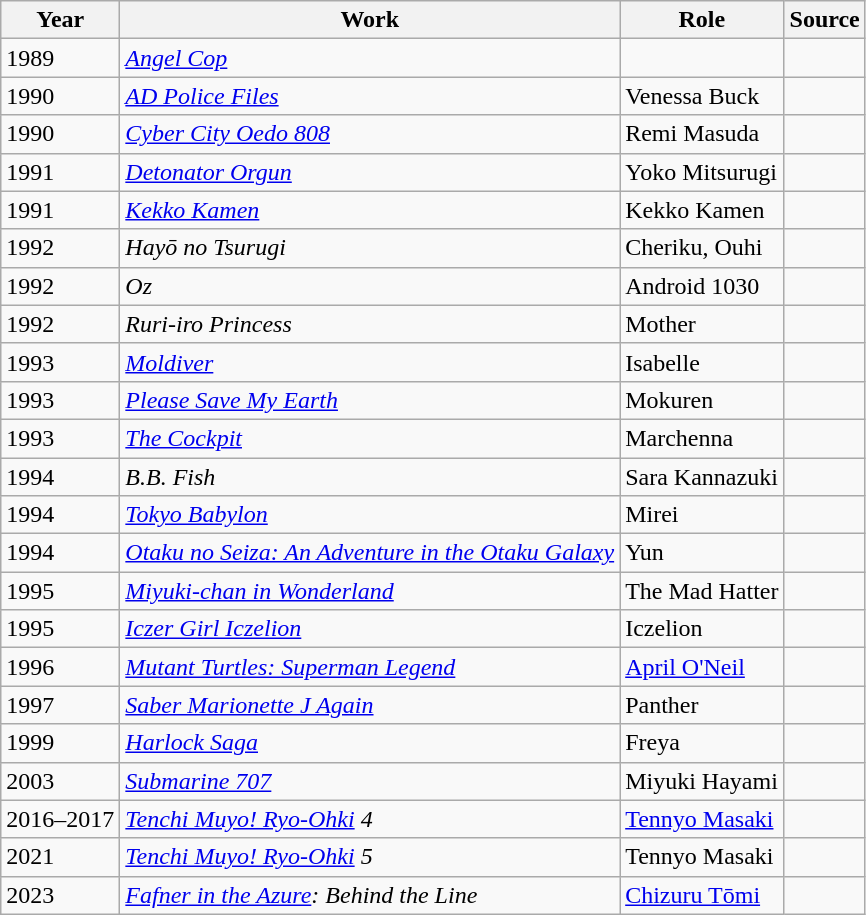<table class="wikitable sortable plainrowheaders">
<tr>
<th>Year</th>
<th>Work</th>
<th>Role</th>
<th class="unsortable">Source</th>
</tr>
<tr>
<td>1989</td>
<td><em><a href='#'>Angel Cop</a></em></td>
<td></td>
<td></td>
</tr>
<tr>
<td>1990</td>
<td><em><a href='#'>AD Police Files</a></em></td>
<td>Venessa Buck</td>
<td></td>
</tr>
<tr>
<td>1990</td>
<td><em><a href='#'>Cyber City Oedo 808</a></em></td>
<td>Remi Masuda</td>
<td></td>
</tr>
<tr>
<td>1991</td>
<td><em><a href='#'>Detonator Orgun</a></em></td>
<td>Yoko Mitsurugi</td>
<td></td>
</tr>
<tr>
<td>1991</td>
<td><em><a href='#'>Kekko Kamen</a></em></td>
<td>Kekko Kamen</td>
<td></td>
</tr>
<tr>
<td>1992</td>
<td><em>Hayō no Tsurugi</em></td>
<td>Cheriku, Ouhi</td>
<td></td>
</tr>
<tr>
<td>1992</td>
<td><em>Oz</em></td>
<td>Android 1030</td>
<td></td>
</tr>
<tr>
<td>1992</td>
<td><em>Ruri-iro Princess</em></td>
<td>Mother</td>
<td></td>
</tr>
<tr>
<td>1993</td>
<td><em><a href='#'>Moldiver</a></em></td>
<td>Isabelle</td>
<td></td>
</tr>
<tr>
<td>1993</td>
<td><em><a href='#'>Please Save My Earth</a></em></td>
<td>Mokuren</td>
<td></td>
</tr>
<tr>
<td>1993</td>
<td><em><a href='#'>The Cockpit</a></em></td>
<td>Marchenna</td>
<td></td>
</tr>
<tr>
<td>1994</td>
<td><em>B.B. Fish</em></td>
<td>Sara Kannazuki</td>
<td></td>
</tr>
<tr>
<td>1994</td>
<td><em><a href='#'>Tokyo Babylon</a></em></td>
<td>Mirei</td>
<td></td>
</tr>
<tr>
<td>1994</td>
<td><em><a href='#'>Otaku no Seiza: An Adventure in the Otaku Galaxy</a></em></td>
<td>Yun</td>
<td></td>
</tr>
<tr>
<td>1995</td>
<td><em><a href='#'>Miyuki-chan in Wonderland</a></em></td>
<td>The Mad Hatter</td>
<td></td>
</tr>
<tr>
<td>1995</td>
<td><em><a href='#'>Iczer Girl Iczelion</a></em></td>
<td>Iczelion</td>
<td></td>
</tr>
<tr>
<td>1996</td>
<td><em><a href='#'>Mutant Turtles: Superman Legend</a></em></td>
<td><a href='#'>April O'Neil</a></td>
<td></td>
</tr>
<tr>
<td>1997</td>
<td><em><a href='#'>Saber Marionette J Again</a></em></td>
<td>Panther</td>
<td></td>
</tr>
<tr>
<td>1999</td>
<td><em><a href='#'>Harlock Saga</a></em></td>
<td>Freya</td>
<td></td>
</tr>
<tr>
<td>2003</td>
<td><em><a href='#'>Submarine 707</a></em></td>
<td>Miyuki Hayami</td>
<td></td>
</tr>
<tr>
<td>2016–2017</td>
<td><em><a href='#'>Tenchi Muyo! Ryo-Ohki</a> 4</em></td>
<td><a href='#'>Tennyo Masaki</a></td>
<td></td>
</tr>
<tr>
<td>2021</td>
<td><em><a href='#'>Tenchi Muyo! Ryo-Ohki</a> 5</em></td>
<td>Tennyo Masaki</td>
<td></td>
</tr>
<tr>
<td>2023</td>
<td><em><a href='#'>Fafner in the Azure</a>: Behind the Line</em></td>
<td><a href='#'>Chizuru Tōmi</a></td>
<td></td>
</tr>
</table>
